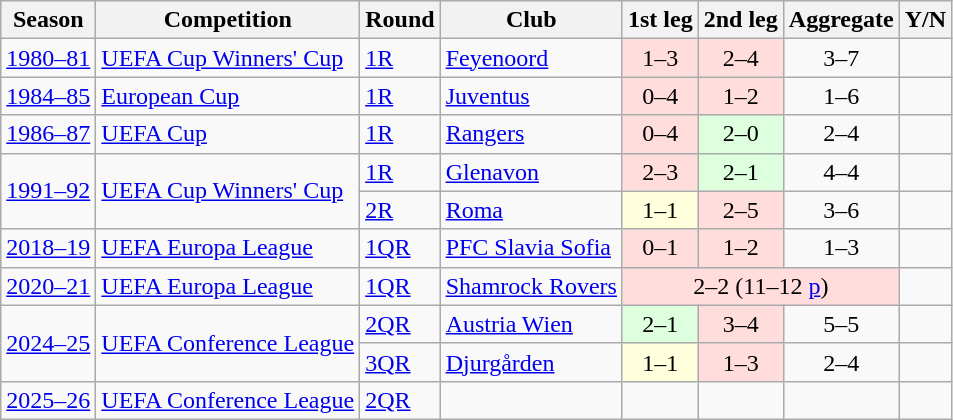<table class="wikitable">
<tr>
<th>Season</th>
<th>Competition</th>
<th>Round</th>
<th>Club</th>
<th>1st leg</th>
<th>2nd leg</th>
<th>Aggregate</th>
<th>Y/N</th>
</tr>
<tr>
<td><a href='#'>1980–81</a></td>
<td><a href='#'>UEFA Cup Winners' Cup</a></td>
<td><a href='#'>1R</a></td>
<td> <a href='#'>Feyenoord</a></td>
<td style="text-align:center;background:#fdd;">1–3</td>
<td style="text-align:center;background:#fdd;">2–4</td>
<td style="text-align:center;">3–7</td>
<td></td>
</tr>
<tr>
<td><a href='#'>1984–85</a></td>
<td><a href='#'>European Cup</a></td>
<td><a href='#'>1R</a></td>
<td> <a href='#'>Juventus</a></td>
<td style="text-align:center;background:#fdd;">0–4</td>
<td style="text-align:center;background:#fdd;">1–2</td>
<td style="text-align:center;">1–6</td>
<td></td>
</tr>
<tr>
<td><a href='#'>1986–87</a></td>
<td><a href='#'>UEFA Cup</a></td>
<td><a href='#'>1R</a></td>
<td> <a href='#'>Rangers</a></td>
<td style="text-align:center;background:#fdd;">0–4</td>
<td style="text-align:center;background:#dfd;">2–0</td>
<td style="text-align:center;">2–4</td>
<td></td>
</tr>
<tr>
<td rowspan="2"><a href='#'>1991–92</a></td>
<td rowspan="2"><a href='#'>UEFA Cup Winners' Cup</a></td>
<td><a href='#'>1R</a></td>
<td> <a href='#'>Glenavon</a></td>
<td style="text-align:center;background:#fdd;">2–3</td>
<td style="text-align:center;background:#dfd;">2–1</td>
<td style="text-align:center;">4–4</td>
<td></td>
</tr>
<tr>
<td><a href='#'>2R</a></td>
<td> <a href='#'>Roma</a></td>
<td style="text-align:center;background:#ffd;">1–1</td>
<td style="text-align:center;background:#fdd;">2–5</td>
<td style="text-align:center;">3–6</td>
<td></td>
</tr>
<tr>
<td><a href='#'>2018–19</a></td>
<td><a href='#'>UEFA Europa League</a></td>
<td><a href='#'>1QR</a></td>
<td> <a href='#'>PFC Slavia Sofia</a></td>
<td style="text-align:center;background:#fdd;">0–1</td>
<td style="text-align:center;background:#fdd;">1–2</td>
<td style="text-align:center;">1–3</td>
<td></td>
</tr>
<tr>
<td><a href='#'>2020–21</a></td>
<td><a href='#'>UEFA Europa League</a></td>
<td><a href='#'>1QR</a></td>
<td> <a href='#'>Shamrock Rovers</a></td>
<td colspan=3 style="text-align:center;background:#fdd;">2–2 (11–12 <a href='#'>p</a>)</td>
<td></td>
</tr>
<tr>
<td rowspan=2><a href='#'>2024–25</a></td>
<td rowspan=2><a href='#'>UEFA Conference League</a></td>
<td><a href='#'>2QR</a></td>
<td> <a href='#'>Austria Wien</a></td>
<td style="text-align:center;background:#dfd;">2–1</td>
<td style="text-align:center;background:#fdd;">3–4 </td>
<td style="text-align:center;">5–5 </td>
<td></td>
</tr>
<tr>
<td><a href='#'>3QR</a></td>
<td> <a href='#'>Djurgården</a></td>
<td style="text-align:center;background:#ffd;">1–1</td>
<td style="text-align:center;background:#fdd;">1–3</td>
<td style="text-align:center;">2–4</td>
<td></td>
</tr>
<tr>
<td><a href='#'>2025–26</a></td>
<td><a href='#'>UEFA Conference League</a></td>
<td><a href='#'>2QR</a></td>
<td></td>
<td style="text-align:center;"></td>
<td style="text-align:center;"></td>
<td style="text-align:center;"></td>
<td></td>
</tr>
</table>
